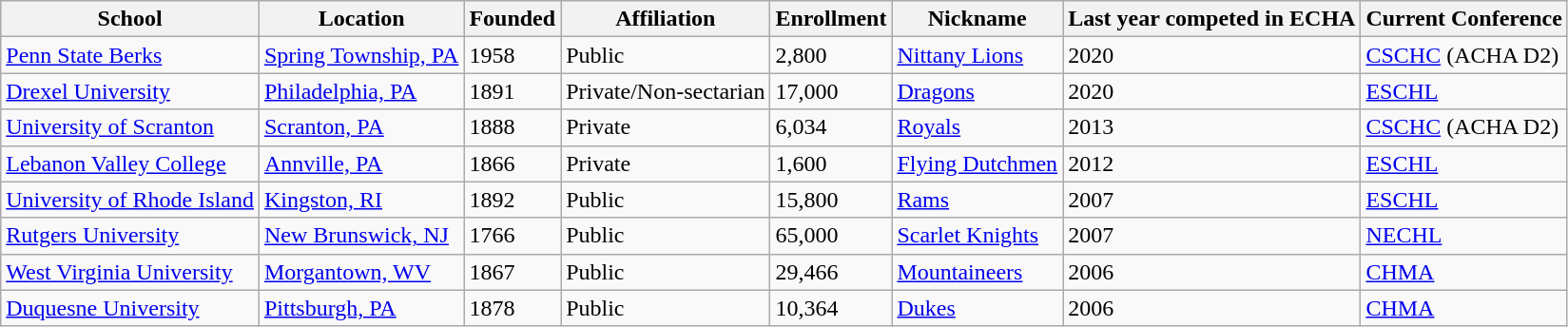<table class="wikitable sortable">
<tr>
<th>School</th>
<th>Location</th>
<th>Founded</th>
<th>Affiliation</th>
<th>Enrollment</th>
<th>Nickname</th>
<th>Last year competed in ECHA</th>
<th>Current Conference</th>
</tr>
<tr>
<td><a href='#'>Penn State Berks</a></td>
<td><a href='#'>Spring Township, PA</a></td>
<td>1958</td>
<td>Public</td>
<td>2,800</td>
<td><a href='#'>Nittany Lions</a></td>
<td>2020</td>
<td><a href='#'>CSCHC</a> (ACHA D2)</td>
</tr>
<tr>
<td><a href='#'>Drexel University</a></td>
<td><a href='#'>Philadelphia, PA</a></td>
<td>1891</td>
<td>Private/Non-sectarian</td>
<td>17,000</td>
<td><a href='#'>Dragons</a></td>
<td>2020</td>
<td><a href='#'>ESCHL</a></td>
</tr>
<tr>
<td><a href='#'>University of Scranton</a></td>
<td><a href='#'>Scranton, PA</a></td>
<td>1888</td>
<td>Private</td>
<td>6,034</td>
<td><a href='#'>Royals</a></td>
<td>2013</td>
<td><a href='#'>CSCHC</a> (ACHA D2)</td>
</tr>
<tr>
<td><a href='#'>Lebanon Valley College</a></td>
<td><a href='#'>Annville, PA</a></td>
<td>1866</td>
<td>Private</td>
<td>1,600</td>
<td><a href='#'>Flying Dutchmen</a></td>
<td>2012</td>
<td><a href='#'>ESCHL</a></td>
</tr>
<tr>
<td><a href='#'>University of Rhode Island</a></td>
<td><a href='#'>Kingston, RI</a></td>
<td>1892</td>
<td>Public</td>
<td>15,800</td>
<td><a href='#'>Rams</a></td>
<td>2007</td>
<td><a href='#'>ESCHL</a></td>
</tr>
<tr>
<td><a href='#'>Rutgers University</a></td>
<td><a href='#'>New Brunswick, NJ</a></td>
<td>1766</td>
<td>Public</td>
<td>65,000</td>
<td><a href='#'>Scarlet Knights</a></td>
<td>2007</td>
<td><a href='#'>NECHL</a></td>
</tr>
<tr>
<td><a href='#'>West Virginia University</a></td>
<td><a href='#'>Morgantown, WV</a></td>
<td>1867</td>
<td>Public</td>
<td>29,466</td>
<td><a href='#'>Mountaineers</a></td>
<td>2006</td>
<td><a href='#'>CHMA</a></td>
</tr>
<tr>
<td><a href='#'>Duquesne University</a></td>
<td><a href='#'>Pittsburgh, PA</a></td>
<td>1878</td>
<td>Public</td>
<td>10,364</td>
<td><a href='#'>Dukes</a></td>
<td>2006</td>
<td><a href='#'>CHMA</a></td>
</tr>
</table>
